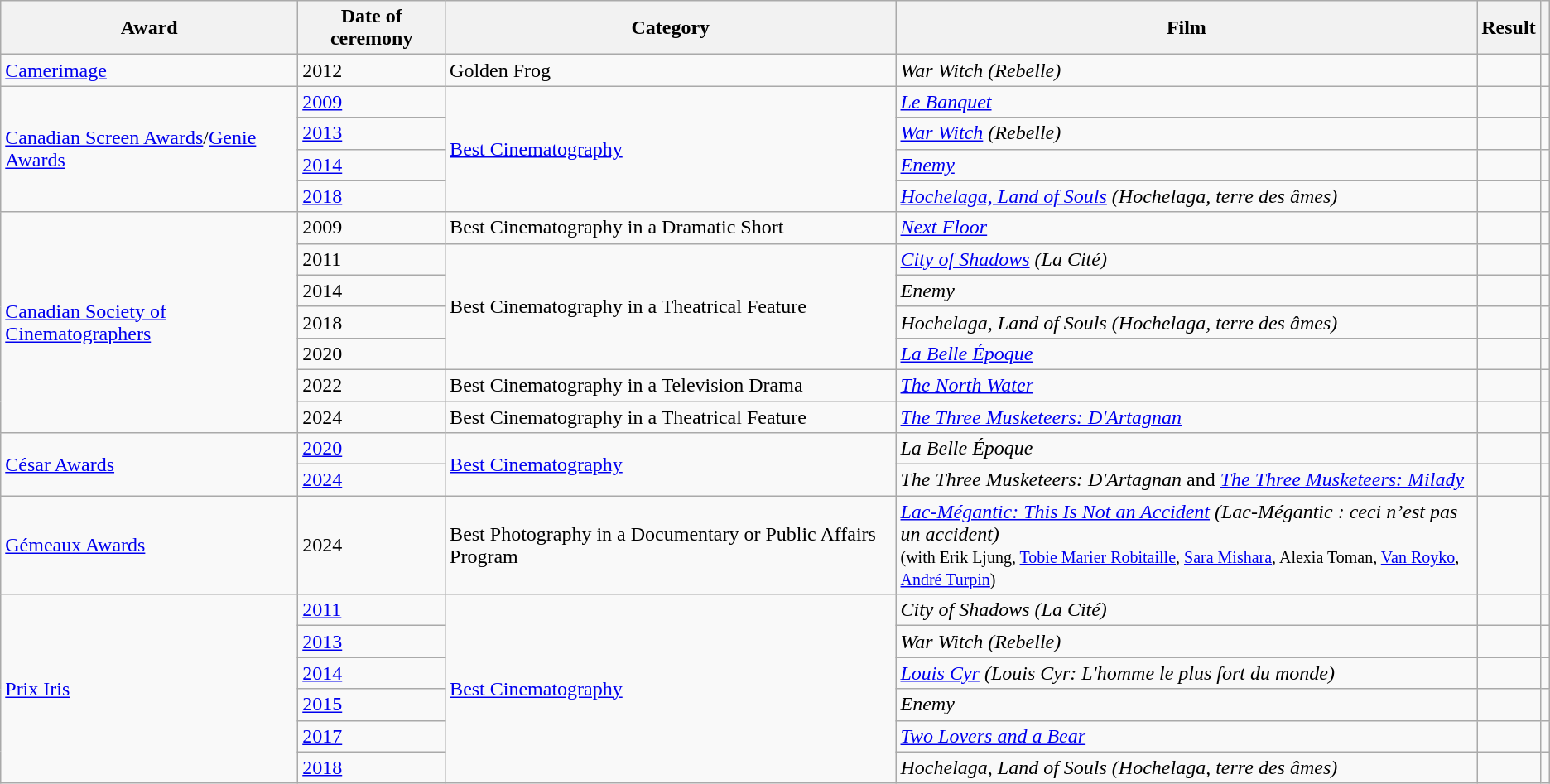<table class="wikitable sortable plainrowheaders">
<tr>
<th scope="col">Award</th>
<th scope="col">Date of ceremony</th>
<th scope="col">Category</th>
<th scope="col">Film</th>
<th scope="col">Result</th>
<th scope="col" class="unsortable"></th>
</tr>
<tr>
<td><a href='#'>Camerimage</a></td>
<td>2012</td>
<td>Golden Frog</td>
<td><em>War Witch (Rebelle)</em></td>
<td></td>
<td></td>
</tr>
<tr>
<td rowspan=4><a href='#'>Canadian Screen Awards</a>/<a href='#'>Genie Awards</a></td>
<td><a href='#'>2009</a></td>
<td rowspan=4><a href='#'>Best Cinematography</a></td>
<td><em><a href='#'>Le Banquet</a></em></td>
<td></td>
<td></td>
</tr>
<tr>
<td><a href='#'>2013</a></td>
<td><em><a href='#'>War Witch</a> (Rebelle)</em></td>
<td></td>
<td></td>
</tr>
<tr>
<td><a href='#'>2014</a></td>
<td><em><a href='#'>Enemy</a></em></td>
<td></td>
<td></td>
</tr>
<tr>
<td><a href='#'>2018</a></td>
<td><em><a href='#'>Hochelaga, Land of Souls</a> (Hochelaga, terre des âmes)</em></td>
<td></td>
<td></td>
</tr>
<tr>
<td rowspan=7><a href='#'>Canadian Society of Cinematographers</a></td>
<td>2009</td>
<td>Best Cinematography in a Dramatic Short</td>
<td><em><a href='#'>Next Floor</a></em></td>
<td></td>
<td></td>
</tr>
<tr>
<td>2011</td>
<td rowspan=4>Best Cinematography in a Theatrical Feature</td>
<td><em><a href='#'>City of Shadows</a> (La Cité)</em></td>
<td></td>
<td></td>
</tr>
<tr>
<td>2014</td>
<td><em>Enemy</em></td>
<td></td>
<td></td>
</tr>
<tr>
<td>2018</td>
<td><em>Hochelaga, Land of Souls (Hochelaga, terre des âmes)</em></td>
<td></td>
<td></td>
</tr>
<tr>
<td>2020</td>
<td><em><a href='#'>La Belle Époque</a></em></td>
<td></td>
<td></td>
</tr>
<tr>
<td>2022</td>
<td>Best Cinematography in a Television Drama</td>
<td><em><a href='#'>The North Water</a></em></td>
<td></td>
<td></td>
</tr>
<tr>
<td>2024</td>
<td>Best Cinematography in a Theatrical Feature</td>
<td><em><a href='#'>The Three Musketeers: D'Artagnan</a></em></td>
<td></td>
<td></td>
</tr>
<tr>
<td rowspan=2><a href='#'>César Awards</a></td>
<td><a href='#'>2020</a></td>
<td rowspan=2><a href='#'>Best Cinematography</a></td>
<td><em>La Belle Époque</em></td>
<td></td>
<td></td>
</tr>
<tr>
<td><a href='#'>2024</a></td>
<td><em>The Three Musketeers: D'Artagnan</em> and <em><a href='#'>The Three Musketeers: Milady</a></em></td>
<td></td>
<td></td>
</tr>
<tr>
<td><a href='#'>Gémeaux Awards</a></td>
<td>2024</td>
<td>Best Photography in a Documentary or Public Affairs Program</td>
<td><em><a href='#'>Lac-Mégantic: This Is Not an Accident</a> (Lac-Mégantic : ceci n’est pas un accident)</em><br><small>(with Erik Ljung, <a href='#'>Tobie Marier Robitaille</a>, <a href='#'>Sara Mishara</a>, Alexia Toman, <a href='#'>Van Royko</a>, <a href='#'>André Turpin</a>)</small></td>
<td></td>
<td></td>
</tr>
<tr>
<td rowspan=6><a href='#'>Prix Iris</a></td>
<td><a href='#'>2011</a></td>
<td rowspan=6><a href='#'>Best Cinematography</a></td>
<td><em>City of Shadows (La Cité)</em></td>
<td></td>
<td></td>
</tr>
<tr>
<td><a href='#'>2013</a></td>
<td><em>War Witch (Rebelle)</em></td>
<td></td>
<td></td>
</tr>
<tr>
<td><a href='#'>2014</a></td>
<td><em><a href='#'>Louis Cyr</a> (Louis Cyr: L'homme le plus fort du monde)</em></td>
<td></td>
<td></td>
</tr>
<tr>
<td><a href='#'>2015</a></td>
<td><em>Enemy</em></td>
<td></td>
<td></td>
</tr>
<tr>
<td><a href='#'>2017</a></td>
<td><em><a href='#'>Two Lovers and a Bear</a></em></td>
<td></td>
<td></td>
</tr>
<tr>
<td><a href='#'>2018</a></td>
<td><em>Hochelaga, Land of Souls (Hochelaga, terre des âmes)</em></td>
<td></td>
<td></td>
</tr>
</table>
